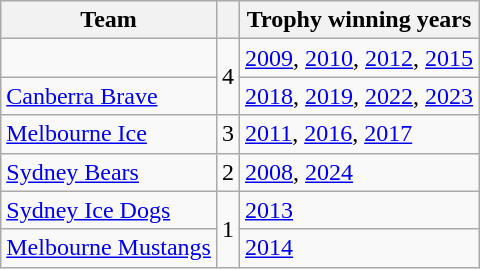<table class="wikitable">
<tr>
<th>Team</th>
<th></th>
<th>Trophy winning years</th>
</tr>
<tr>
<td></td>
<td style="text-align:center;" rowspan="2">4</td>
<td><a href='#'>2009</a>, <a href='#'>2010</a>, <a href='#'>2012</a>, <a href='#'>2015</a></td>
</tr>
<tr>
<td><a href='#'>Canberra Brave</a></td>
<td><a href='#'>2018</a>, <a href='#'>2019</a>, <a href='#'>2022</a>, <a href='#'>2023</a></td>
</tr>
<tr>
<td><a href='#'>Melbourne Ice</a></td>
<td style="text-align:center">3</td>
<td><a href='#'>2011</a>, <a href='#'>2016</a>, <a href='#'>2017</a></td>
</tr>
<tr>
<td><a href='#'>Sydney Bears</a></td>
<td style="text-align:center">2</td>
<td><a href='#'>2008</a>, <a href='#'>2024</a></td>
</tr>
<tr>
<td><a href='#'>Sydney Ice Dogs</a></td>
<td style="text-align:center" rowspan="2">1</td>
<td><a href='#'>2013</a></td>
</tr>
<tr>
<td><a href='#'>Melbourne Mustangs</a></td>
<td><a href='#'>2014</a></td>
</tr>
</table>
